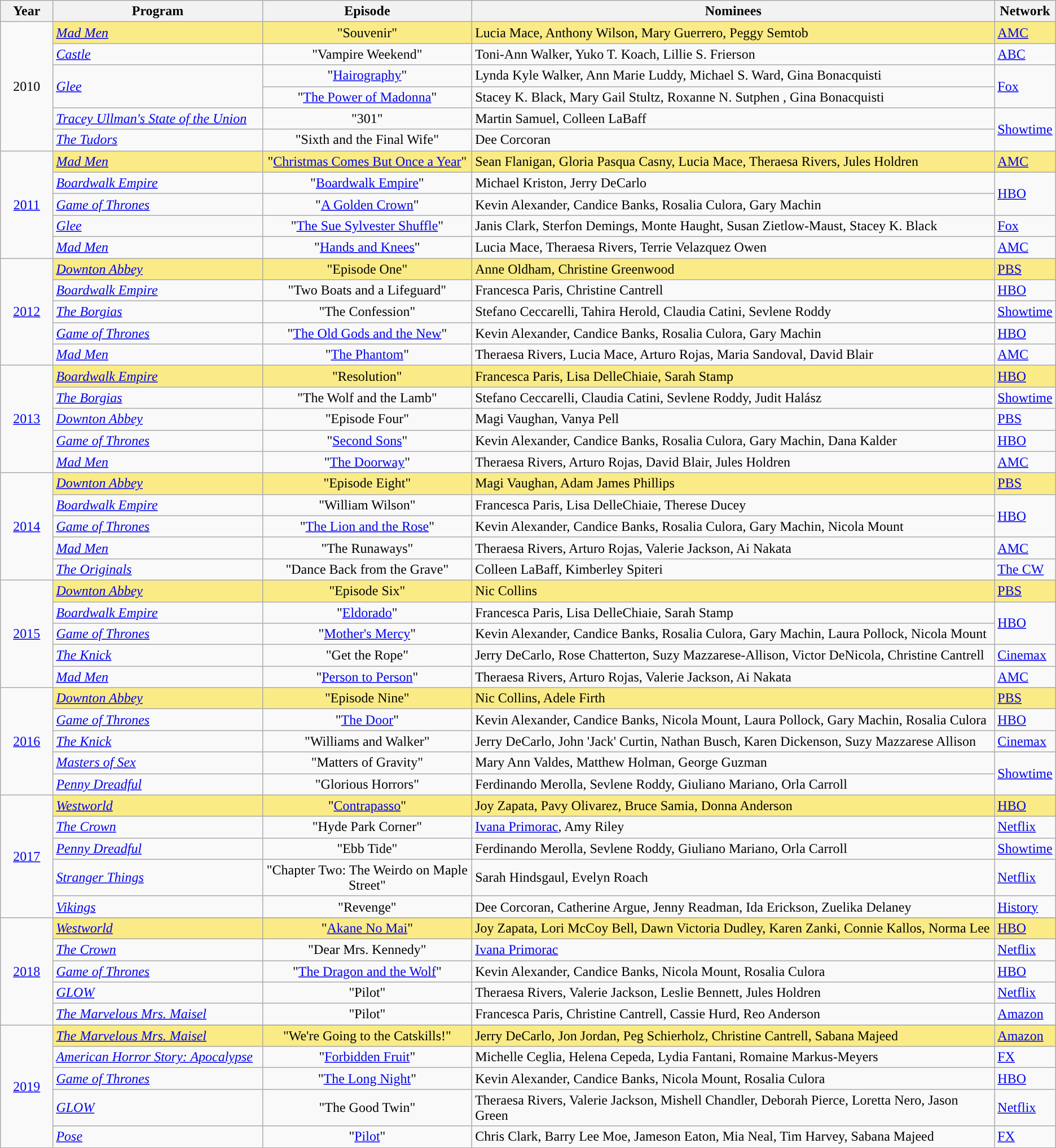<table class="wikitable">
<tr>
<th width="5%">Year</th>
<th width="20%">Program</th>
<th width="20%">Episode</th>
<th width="50%">Nominees</th>
<th width="5%">Network</th>
</tr>
<tr>
<td rowspan="6" style="text-align:center;">2010<br></td>
<td style="background:#FAEB86;"><em><a href='#'>Mad Men</a></em></td>
<td style="background:#FAEB86;" align=center>"Souvenir"</td>
<td style="background:#FAEB86;">Lucia Mace, Anthony Wilson, Mary Guerrero, Peggy Semtob</td>
<td style="background:#FAEB86;"><a href='#'>AMC</a></td>
</tr>
<tr>
<td><em><a href='#'>Castle</a></em></td>
<td align=center>"Vampire Weekend"</td>
<td>Toni-Ann Walker, Yuko T. Koach, Lillie S. Frierson</td>
<td><a href='#'>ABC</a></td>
</tr>
<tr>
<td rowspan=2><em><a href='#'>Glee</a></em></td>
<td align=center>"<a href='#'>Hairography</a>"</td>
<td>Lynda Kyle Walker, Ann Marie Luddy, Michael S. Ward, Gina Bonacquisti</td>
<td rowspan=2><a href='#'>Fox</a></td>
</tr>
<tr>
<td align=center>"<a href='#'>The Power of Madonna</a>"</td>
<td>Stacey K. Black, Mary Gail Stultz, Roxanne N. Sutphen , Gina Bonacquisti</td>
</tr>
<tr>
<td><em><a href='#'>Tracey Ullman's State of the Union</a></em></td>
<td align=center>"301"</td>
<td>Martin Samuel, Colleen LaBaff</td>
<td rowspan=2><a href='#'>Showtime</a></td>
</tr>
<tr>
<td><em><a href='#'>The Tudors</a></em></td>
<td align=center>"Sixth and the Final Wife"</td>
<td>Dee Corcoran</td>
</tr>
<tr>
<td rowspan="5" style="text-align:center;"><a href='#'>2011</a><br></td>
<td style="background:#FAEB86;"><em><a href='#'>Mad Men</a></em></td>
<td style="background:#FAEB86;" align=center>"<a href='#'>Christmas Comes But Once a Year</a>"</td>
<td style="background:#FAEB86;">Sean Flanigan, Gloria Pasqua Casny, Lucia Mace, Theraesa Rivers, Jules Holdren</td>
<td style="background:#FAEB86;"><a href='#'>AMC</a></td>
</tr>
<tr>
<td><em><a href='#'>Boardwalk Empire</a></em></td>
<td align=center>"<a href='#'>Boardwalk Empire</a>"</td>
<td>Michael Kriston, Jerry DeCarlo</td>
<td rowspan=2><a href='#'>HBO</a></td>
</tr>
<tr>
<td><em><a href='#'>Game of Thrones</a></em></td>
<td align=center>"<a href='#'>A Golden Crown</a>"</td>
<td>Kevin Alexander, Candice Banks, Rosalia Culora, Gary Machin</td>
</tr>
<tr>
<td><em><a href='#'>Glee</a></em></td>
<td align=center>"<a href='#'>The Sue Sylvester Shuffle</a>"</td>
<td>Janis Clark, Sterfon Demings, Monte Haught, Susan Zietlow-Maust, Stacey K. Black</td>
<td><a href='#'>Fox</a></td>
</tr>
<tr>
<td><em><a href='#'>Mad Men</a></em></td>
<td align=center>"<a href='#'>Hands and Knees</a>"</td>
<td>Lucia Mace, Theraesa Rivers, Terrie Velazquez Owen</td>
<td><a href='#'>AMC</a></td>
</tr>
<tr>
<td rowspan="5" style="text-align:center;"><a href='#'>2012</a><br></td>
<td style="background:#FAEB86;"><em><a href='#'>Downton Abbey</a></em></td>
<td style="background:#FAEB86;" align=center>"Episode One"</td>
<td style="background:#FAEB86;">Anne Oldham, Christine Greenwood</td>
<td style="background:#FAEB86;"><a href='#'>PBS</a></td>
</tr>
<tr>
<td><em><a href='#'>Boardwalk Empire</a></em></td>
<td align=center>"Two Boats and a Lifeguard"</td>
<td>Francesca Paris, Christine Cantrell</td>
<td><a href='#'>HBO</a></td>
</tr>
<tr>
<td><em><a href='#'>The Borgias</a></em></td>
<td align=center>"The Confession"</td>
<td>Stefano Ceccarelli, Tahira Herold, Claudia Catini, Sevlene Roddy</td>
<td><a href='#'>Showtime</a></td>
</tr>
<tr>
<td><em><a href='#'>Game of Thrones</a></em></td>
<td align=center>"<a href='#'>The Old Gods and the New</a>"</td>
<td>Kevin Alexander, Candice Banks, Rosalia Culora, Gary Machin</td>
<td><a href='#'>HBO</a></td>
</tr>
<tr>
<td><em><a href='#'>Mad Men</a></em></td>
<td align=center>"<a href='#'>The Phantom</a>"</td>
<td>Theraesa Rivers, Lucia Mace, Arturo Rojas, Maria Sandoval, David Blair</td>
<td><a href='#'>AMC</a></td>
</tr>
<tr>
<td rowspan="5" style="text-align:center;"><a href='#'>2013</a><br></td>
<td style="background:#FAEB86;"><em><a href='#'>Boardwalk Empire</a></em></td>
<td style="background:#FAEB86;" align=center>"Resolution"</td>
<td style="background:#FAEB86;">Francesca Paris, Lisa DelleChiaie, Sarah Stamp</td>
<td style="background:#FAEB86;"><a href='#'>HBO</a></td>
</tr>
<tr>
<td><em><a href='#'>The Borgias</a></em></td>
<td align=center>"The Wolf and the Lamb"</td>
<td>Stefano Ceccarelli, Claudia Catini, Sevlene Roddy, Judit Halász</td>
<td><a href='#'>Showtime</a></td>
</tr>
<tr>
<td><em><a href='#'>Downton Abbey</a></em></td>
<td align=center>"Episode Four"</td>
<td>Magi Vaughan, Vanya Pell</td>
<td><a href='#'>PBS</a></td>
</tr>
<tr>
<td><em><a href='#'>Game of Thrones</a></em></td>
<td align=center>"<a href='#'>Second Sons</a>"</td>
<td>Kevin Alexander, Candice Banks, Rosalia Culora, Gary Machin, Dana Kalder</td>
<td><a href='#'>HBO</a></td>
</tr>
<tr>
<td><em><a href='#'>Mad Men</a></em></td>
<td align=center>"<a href='#'>The Doorway</a>"</td>
<td>Theraesa Rivers, Arturo Rojas, David Blair, Jules Holdren</td>
<td><a href='#'>AMC</a></td>
</tr>
<tr>
<td rowspan="5" style="text-align:center;"><a href='#'>2014</a><br></td>
<td style="background:#FAEB86;"><em><a href='#'>Downton Abbey</a></em></td>
<td style="background:#FAEB86;" align=center>"Episode Eight"</td>
<td style="background:#FAEB86;">Magi Vaughan, Adam James Phillips</td>
<td style="background:#FAEB86;"><a href='#'>PBS</a></td>
</tr>
<tr>
<td><em><a href='#'>Boardwalk Empire</a></em></td>
<td align=center>"William Wilson"</td>
<td>Francesca Paris, Lisa DelleChiaie, Therese Ducey</td>
<td rowspan=2><a href='#'>HBO</a></td>
</tr>
<tr>
<td><em><a href='#'>Game of Thrones</a></em></td>
<td align=center>"<a href='#'>The Lion and the Rose</a>"</td>
<td>Kevin Alexander, Candice Banks, Rosalia Culora, Gary Machin, Nicola Mount</td>
</tr>
<tr>
<td><em><a href='#'>Mad Men</a></em></td>
<td align=center>"The Runaways"</td>
<td>Theraesa Rivers, Arturo Rojas, Valerie Jackson, Ai Nakata</td>
<td><a href='#'>AMC</a></td>
</tr>
<tr>
<td><em><a href='#'>The Originals</a></em></td>
<td align=center>"Dance Back from the Grave"</td>
<td>Colleen LaBaff, Kimberley Spiteri</td>
<td><a href='#'>The CW</a></td>
</tr>
<tr>
<td rowspan="5" style="text-align:center;"><a href='#'>2015</a><br></td>
<td style="background:#FAEB86;"><em><a href='#'>Downton Abbey</a></em></td>
<td style="background:#FAEB86;" align=center>"Episode Six"</td>
<td style="background:#FAEB86;">Nic Collins</td>
<td style="background:#FAEB86;"><a href='#'>PBS</a></td>
</tr>
<tr>
<td><em><a href='#'>Boardwalk Empire</a></em></td>
<td align=center>"<a href='#'>Eldorado</a>"</td>
<td>Francesca Paris, Lisa DelleChiaie, Sarah Stamp</td>
<td rowspan=2><a href='#'>HBO</a></td>
</tr>
<tr>
<td><em><a href='#'>Game of Thrones</a></em></td>
<td align=center>"<a href='#'>Mother's Mercy</a>"</td>
<td>Kevin Alexander, Candice Banks, Rosalia Culora, Gary Machin, Laura Pollock, Nicola Mount</td>
</tr>
<tr>
<td><em><a href='#'>The Knick</a></em></td>
<td align=center>"Get the Rope"</td>
<td>Jerry DeCarlo, Rose Chatterton, Suzy Mazzarese-Allison, Victor DeNicola, Christine Cantrell</td>
<td><a href='#'>Cinemax</a></td>
</tr>
<tr>
<td><em><a href='#'>Mad Men</a></em></td>
<td align=center>"<a href='#'>Person to Person</a>"</td>
<td>Theraesa Rivers, Arturo Rojas, Valerie Jackson, Ai Nakata</td>
<td><a href='#'>AMC</a></td>
</tr>
<tr>
<td rowspan="5" style="text-align:center;"><a href='#'>2016</a><br></td>
<td style="background:#FAEB86;"><em><a href='#'>Downton Abbey</a></em></td>
<td style="background:#FAEB86;" align=center>"Episode Nine"</td>
<td style="background:#FAEB86;">Nic Collins, Adele Firth</td>
<td style="background:#FAEB86;"><a href='#'>PBS</a></td>
</tr>
<tr>
<td><em><a href='#'>Game of Thrones</a></em></td>
<td align=center>"<a href='#'>The Door</a>"</td>
<td>Kevin Alexander, Candice Banks, Nicola Mount, Laura Pollock, Gary Machin, Rosalia Culora</td>
<td><a href='#'>HBO</a></td>
</tr>
<tr>
<td><em><a href='#'>The Knick</a></em></td>
<td align=center>"Williams and Walker"</td>
<td>Jerry DeCarlo, John 'Jack' Curtin, Nathan Busch, Karen Dickenson, Suzy Mazzarese Allison</td>
<td><a href='#'>Cinemax</a></td>
</tr>
<tr>
<td><em><a href='#'>Masters of Sex</a></em></td>
<td align=center>"Matters of Gravity"</td>
<td>Mary Ann Valdes, Matthew Holman, George Guzman</td>
<td rowspan=2><a href='#'>Showtime</a></td>
</tr>
<tr>
<td><em><a href='#'>Penny Dreadful</a></em></td>
<td align=center>"Glorious Horrors"</td>
<td>Ferdinando Merolla, Sevlene Roddy, Giuliano Mariano, Orla Carroll</td>
</tr>
<tr>
<td rowspan="5" style="text-align:center;"><a href='#'>2017</a><br></td>
<td style="background:#FAEB86;"><em><a href='#'>Westworld</a></em></td>
<td style="background:#FAEB86;" align=center>"<a href='#'>Contrapasso</a>"</td>
<td style="background:#FAEB86;">Joy Zapata, Pavy Olivarez, Bruce Samia, Donna Anderson</td>
<td style="background:#FAEB86;"><a href='#'>HBO</a></td>
</tr>
<tr>
<td><em><a href='#'>The Crown</a></em></td>
<td align=center>"Hyde Park Corner"</td>
<td><a href='#'>Ivana Primorac</a>, Amy Riley</td>
<td><a href='#'>Netflix</a></td>
</tr>
<tr>
<td><em><a href='#'>Penny Dreadful</a> </em></td>
<td align=center>"Ebb Tide"</td>
<td>Ferdinando Merolla, Sevlene Roddy, Giuliano Mariano, Orla Carroll</td>
<td><a href='#'>Showtime</a></td>
</tr>
<tr>
<td><em><a href='#'>Stranger Things</a></em></td>
<td align=center>"Chapter Two: The Weirdo on Maple Street"</td>
<td>Sarah Hindsgaul, Evelyn Roach</td>
<td><a href='#'>Netflix</a></td>
</tr>
<tr>
<td><em><a href='#'>Vikings</a></em></td>
<td align=center>"Revenge"</td>
<td>Dee Corcoran, Catherine Argue, Jenny Readman, Ida Erickson, Zuelika Delaney</td>
<td><a href='#'>History</a></td>
</tr>
<tr>
<td rowspan="6" style="text-align:center;"><a href='#'>2018</a><br></td>
</tr>
<tr style="background:#FAEB86;">
<td><em><a href='#'>Westworld</a></em></td>
<td align=center>"<a href='#'>Akane No Mai</a>"</td>
<td>Joy Zapata, Lori McCoy Bell, Dawn Victoria Dudley, Karen Zanki, Connie Kallos, Norma Lee</td>
<td><a href='#'>HBO</a></td>
</tr>
<tr>
<td><em><a href='#'>The Crown</a></em></td>
<td align=center>"Dear Mrs. Kennedy"</td>
<td><a href='#'>Ivana Primorac</a></td>
<td><a href='#'>Netflix</a></td>
</tr>
<tr>
<td><em><a href='#'>Game of Thrones</a></em></td>
<td align=center>"<a href='#'>The Dragon and the Wolf</a>"</td>
<td>Kevin Alexander, Candice Banks, Nicola Mount, Rosalia Culora</td>
<td><a href='#'>HBO</a></td>
</tr>
<tr>
<td><em><a href='#'>GLOW</a></em></td>
<td align=center>"Pilot"</td>
<td>Theraesa Rivers, Valerie Jackson, Leslie Bennett, Jules Holdren</td>
<td><a href='#'>Netflix</a></td>
</tr>
<tr>
<td><em><a href='#'>The Marvelous Mrs. Maisel</a></em></td>
<td align=center>"Pilot"</td>
<td>Francesca Paris, Christine Cantrell, Cassie Hurd, Reo Anderson</td>
<td><a href='#'>Amazon</a></td>
</tr>
<tr>
<td rowspan="6" style="text-align:center;"><a href='#'>2019</a><br></td>
</tr>
<tr style="background:#FAEB86;">
<td><em><a href='#'>The Marvelous Mrs. Maisel</a></em></td>
<td align=center>"We're Going to the Catskills!"</td>
<td>Jerry DeCarlo, Jon Jordan, Peg Schierholz, Christine Cantrell, Sabana Majeed</td>
<td><a href='#'>Amazon</a></td>
</tr>
<tr>
<td><em><a href='#'>American Horror Story: Apocalypse</a></em></td>
<td align=center>"<a href='#'>Forbidden Fruit</a>"</td>
<td>Michelle Ceglia, Helena Cepeda, Lydia Fantani, Romaine Markus-Meyers</td>
<td><a href='#'>FX</a></td>
</tr>
<tr>
<td><em><a href='#'>Game of Thrones</a></em></td>
<td align=center>"<a href='#'>The Long Night</a>"</td>
<td>Kevin Alexander, Candice Banks, Nicola Mount, Rosalia Culora</td>
<td><a href='#'>HBO</a></td>
</tr>
<tr>
<td><em><a href='#'>GLOW</a></em></td>
<td align=center>"The Good Twin"</td>
<td>Theraesa Rivers, Valerie Jackson, Mishell Chandler, Deborah Pierce, Loretta Nero, Jason Green</td>
<td><a href='#'>Netflix</a></td>
</tr>
<tr>
<td><em><a href='#'>Pose</a></em></td>
<td align=center>"<a href='#'>Pilot</a>"</td>
<td>Chris Clark, Barry Lee Moe, Jameson Eaton, Mia Neal, Tim Harvey, Sabana Majeed</td>
<td><a href='#'>FX</a></td>
</tr>
</table>
